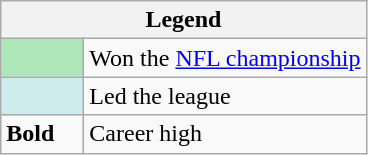<table class="wikitable mw-collapsible">
<tr>
<th colspan="2">Legend</th>
</tr>
<tr>
<td style="background:#afe6ba; width:3em;"></td>
<td>Won the <a href='#'>NFL championship</a></td>
</tr>
<tr>
<td style="background:#cfecec; width:3em;"></td>
<td>Led the league</td>
</tr>
<tr>
<td><strong>Bold</strong></td>
<td>Career high</td>
</tr>
</table>
